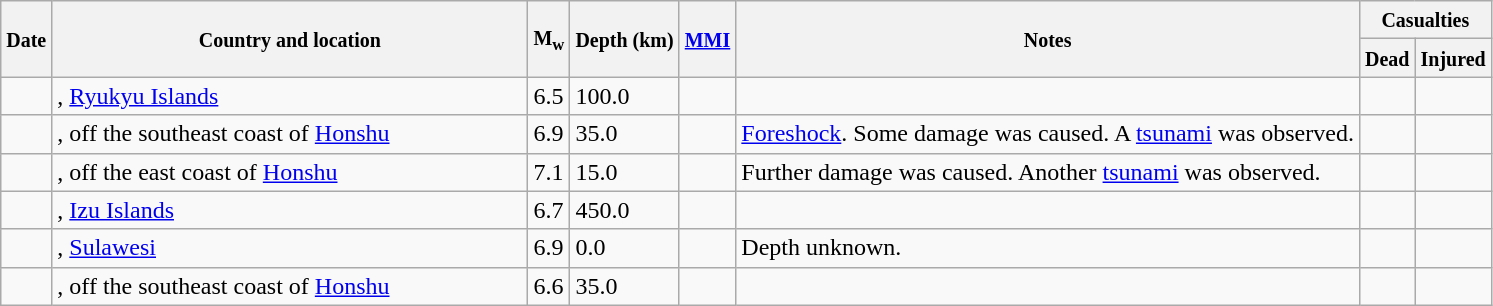<table class="wikitable sortable sort-under" style="border:1px black; margin-left:1em;">
<tr>
<th rowspan="2"><small>Date</small></th>
<th rowspan="2" style="width: 310px"><small>Country and location</small></th>
<th rowspan="2"><small>M<sub>w</sub></small></th>
<th rowspan="2"><small>Depth (km)</small></th>
<th rowspan="2"><small><a href='#'>MMI</a></small></th>
<th rowspan="2" class="unsortable"><small>Notes</small></th>
<th colspan="2"><small>Casualties</small></th>
</tr>
<tr>
<th><small>Dead</small></th>
<th><small>Injured</small></th>
</tr>
<tr>
<td></td>
<td>, <a href='#'>Ryukyu Islands</a></td>
<td>6.5</td>
<td>100.0</td>
<td></td>
<td></td>
<td></td>
<td></td>
</tr>
<tr>
<td></td>
<td>, off the southeast coast of <a href='#'>Honshu</a></td>
<td>6.9</td>
<td>35.0</td>
<td></td>
<td><a href='#'>Foreshock</a>. Some damage was caused. A <a href='#'>tsunami</a> was observed.</td>
<td></td>
<td></td>
</tr>
<tr>
<td></td>
<td>, off the east coast of <a href='#'>Honshu</a></td>
<td>7.1</td>
<td>15.0</td>
<td></td>
<td>Further damage was caused. Another <a href='#'>tsunami</a> was observed.</td>
<td></td>
<td></td>
</tr>
<tr>
<td></td>
<td>, <a href='#'>Izu Islands</a></td>
<td>6.7</td>
<td>450.0</td>
<td></td>
<td></td>
<td></td>
<td></td>
</tr>
<tr>
<td></td>
<td>, <a href='#'>Sulawesi</a></td>
<td>6.9</td>
<td>0.0</td>
<td></td>
<td>Depth unknown.</td>
<td></td>
<td></td>
</tr>
<tr>
<td></td>
<td>, off the southeast coast of <a href='#'>Honshu</a></td>
<td>6.6</td>
<td>35.0</td>
<td></td>
<td></td>
<td></td>
<td></td>
</tr>
</table>
